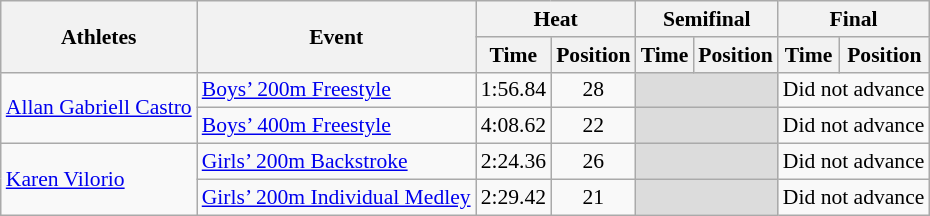<table class="wikitable" border="1" style="font-size:90%">
<tr>
<th rowspan=2>Athletes</th>
<th rowspan=2>Event</th>
<th colspan=2>Heat</th>
<th colspan=2>Semifinal</th>
<th colspan=2>Final</th>
</tr>
<tr>
<th>Time</th>
<th>Position</th>
<th>Time</th>
<th>Position</th>
<th>Time</th>
<th>Position</th>
</tr>
<tr>
<td rowspan=2><a href='#'>Allan Gabriell Castro</a></td>
<td><a href='#'>Boys’ 200m Freestyle</a></td>
<td align=center>1:56.84</td>
<td align=center>28</td>
<td colspan=2 bgcolor=#DCDCDC></td>
<td colspan="2" align=center>Did not advance</td>
</tr>
<tr>
<td><a href='#'>Boys’ 400m Freestyle</a></td>
<td align=center>4:08.62</td>
<td align=center>22</td>
<td colspan=2 bgcolor=#DCDCDC></td>
<td colspan="2" align=center>Did not advance</td>
</tr>
<tr>
<td rowspan=2><a href='#'>Karen Vilorio</a></td>
<td><a href='#'>Girls’ 200m Backstroke</a></td>
<td align=center>2:24.36</td>
<td align=center>26</td>
<td colspan=2 bgcolor=#DCDCDC></td>
<td colspan="2" align=center>Did not advance</td>
</tr>
<tr>
<td><a href='#'>Girls’ 200m Individual Medley</a></td>
<td align=center>2:29.42</td>
<td align=center>21</td>
<td colspan=2 bgcolor=#DCDCDC></td>
<td colspan="2" align=center>Did not advance</td>
</tr>
</table>
